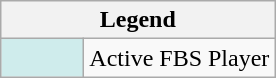<table class="wikitable">
<tr>
<th colspan="2">Legend</th>
</tr>
<tr>
<td style="background:#CFECEC; width:3em"></td>
<td>Active FBS Player</td>
</tr>
</table>
